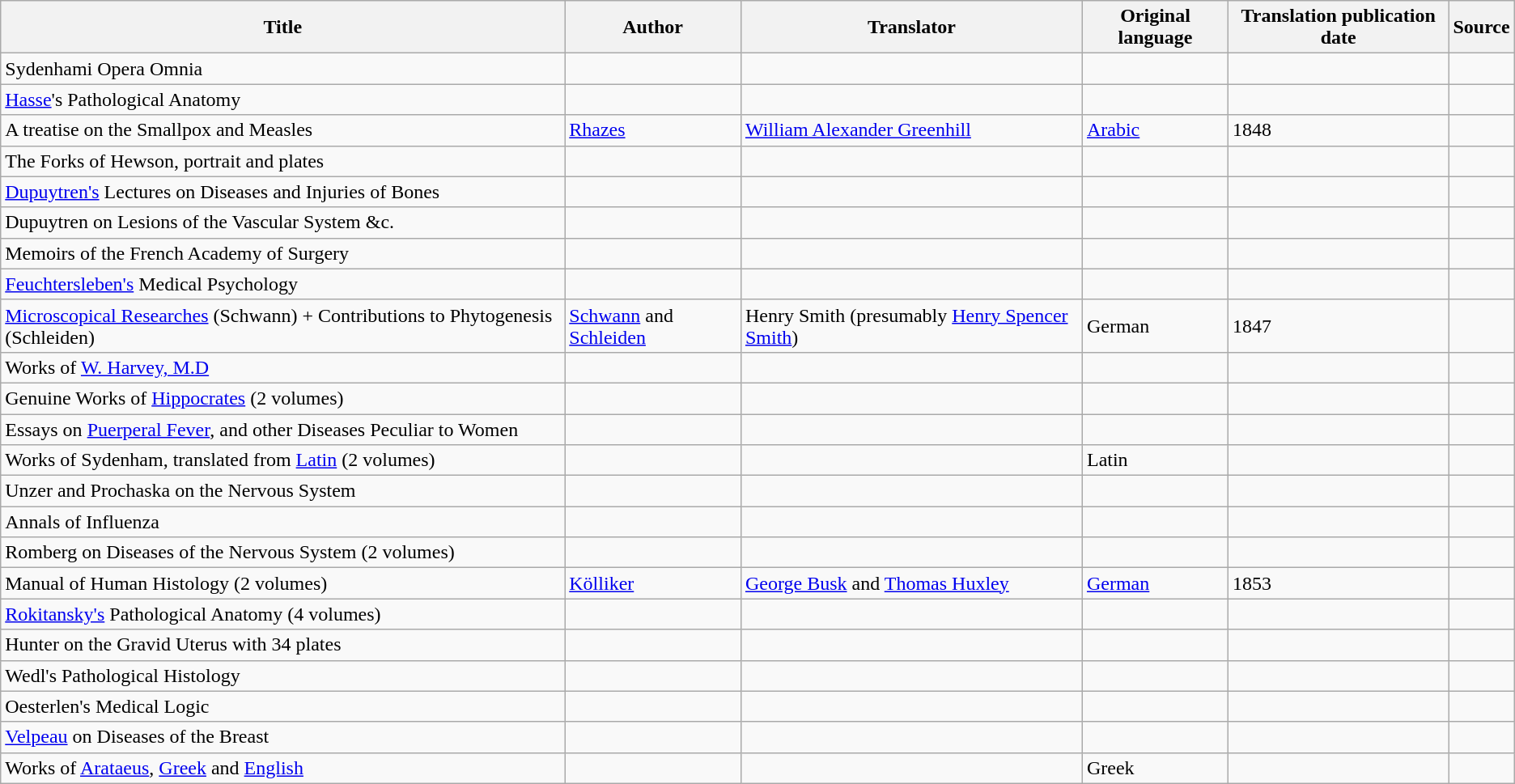<table class="wikitable">
<tr>
<th>Title</th>
<th>Author</th>
<th>Translator</th>
<th>Original language</th>
<th>Translation publication date</th>
<th>Source</th>
</tr>
<tr>
<td>Sydenhami Opera Omnia</td>
<td></td>
<td></td>
<td></td>
<td></td>
<td></td>
</tr>
<tr>
<td><a href='#'>Hasse</a>'s Pathological Anatomy</td>
<td></td>
<td></td>
<td></td>
<td></td>
<td></td>
</tr>
<tr>
<td>A treatise on the Smallpox and Measles</td>
<td><a href='#'>Rhazes</a></td>
<td><a href='#'>William Alexander Greenhill</a></td>
<td><a href='#'>Arabic</a></td>
<td>1848</td>
<td></td>
</tr>
<tr>
<td>The Forks of Hewson, portrait and plates</td>
<td></td>
<td></td>
<td></td>
<td></td>
<td></td>
</tr>
<tr>
<td><a href='#'>Dupuytren's</a> Lectures on Diseases and Injuries of Bones</td>
<td></td>
<td></td>
<td></td>
<td></td>
<td></td>
</tr>
<tr>
<td>Dupuytren on Lesions of the Vascular System &c.</td>
<td></td>
<td></td>
<td></td>
<td></td>
<td></td>
</tr>
<tr>
<td>Memoirs of the French Academy of Surgery</td>
<td></td>
<td></td>
<td></td>
<td></td>
<td></td>
</tr>
<tr>
<td><a href='#'>Feuchtersleben's</a> Medical Psychology</td>
<td></td>
<td></td>
<td></td>
<td></td>
<td></td>
</tr>
<tr>
<td><a href='#'>Microscopical Researches</a> (Schwann) + Contributions to Phytogenesis (Schleiden)</td>
<td><a href='#'>Schwann</a> and <a href='#'>Schleiden</a></td>
<td>Henry Smith (presumably <a href='#'>Henry Spencer Smith</a>)</td>
<td>German</td>
<td>1847</td>
<td></td>
</tr>
<tr>
<td>Works of <a href='#'>W. Harvey, M.D</a></td>
<td></td>
<td></td>
<td></td>
<td></td>
<td></td>
</tr>
<tr>
<td>Genuine Works of <a href='#'>Hippocrates</a> (2 volumes)</td>
<td></td>
<td></td>
<td></td>
<td></td>
<td></td>
</tr>
<tr>
<td>Essays on <a href='#'>Puerperal Fever</a>, and other Diseases Peculiar to Women</td>
<td></td>
<td></td>
<td></td>
<td></td>
<td></td>
</tr>
<tr>
<td>Works of Sydenham, translated from <a href='#'>Latin</a> (2 volumes)</td>
<td></td>
<td></td>
<td>Latin</td>
<td></td>
<td></td>
</tr>
<tr>
<td>Unzer and Prochaska on the Nervous System</td>
<td></td>
<td></td>
<td></td>
<td></td>
<td></td>
</tr>
<tr>
<td>Annals of Influenza</td>
<td></td>
<td></td>
<td></td>
<td></td>
<td></td>
</tr>
<tr>
<td>Romberg on Diseases of the Nervous System (2 volumes)</td>
<td></td>
<td></td>
<td></td>
<td></td>
<td></td>
</tr>
<tr>
<td>Manual of Human Histology (2 volumes)</td>
<td><a href='#'>Kölliker</a></td>
<td><a href='#'>George Busk</a> and <a href='#'>Thomas Huxley</a></td>
<td><a href='#'>German</a></td>
<td>1853</td>
<td></td>
</tr>
<tr>
<td><a href='#'>Rokitansky's</a> Pathological Anatomy (4 volumes)</td>
<td></td>
<td></td>
<td></td>
<td></td>
<td></td>
</tr>
<tr>
<td>Hunter on the Gravid Uterus with 34 plates</td>
<td></td>
<td></td>
<td></td>
<td></td>
<td></td>
</tr>
<tr>
<td>Wedl's Pathological Histology</td>
<td></td>
<td></td>
<td></td>
<td></td>
<td></td>
</tr>
<tr>
<td>Oesterlen's Medical Logic</td>
<td></td>
<td></td>
<td></td>
<td></td>
<td></td>
</tr>
<tr>
<td><a href='#'>Velpeau</a> on Diseases of the Breast</td>
<td></td>
<td></td>
<td></td>
<td></td>
<td></td>
</tr>
<tr>
<td>Works of <a href='#'>Arataeus</a>, <a href='#'>Greek</a> and <a href='#'>English</a></td>
<td></td>
<td></td>
<td>Greek</td>
<td></td>
<td></td>
</tr>
</table>
